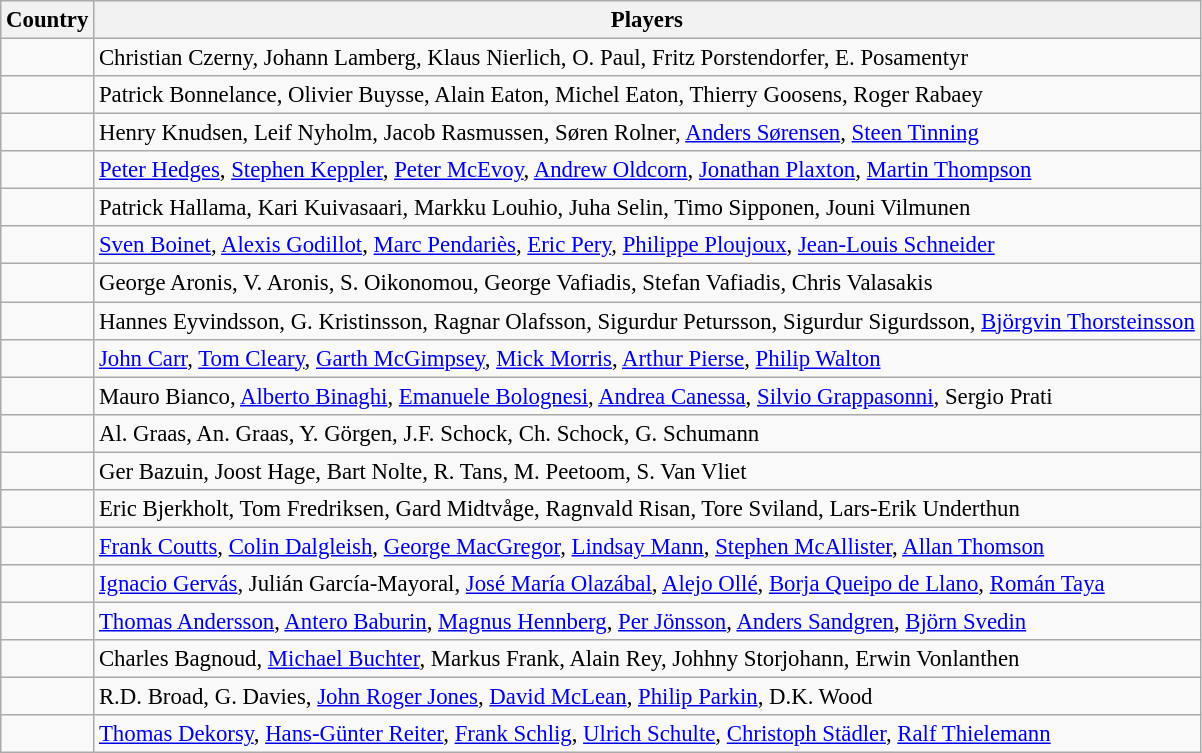<table class="wikitable" style="font-size:95%;">
<tr>
<th>Country</th>
<th>Players</th>
</tr>
<tr>
<td></td>
<td>Christian Czerny, Johann Lamberg, Klaus Nierlich, O. Paul, Fritz Porstendorfer, E. Posamentyr</td>
</tr>
<tr>
<td></td>
<td>Patrick Bonnelance, Olivier Buysse, Alain Eaton, Michel Eaton, Thierry Goosens, Roger Rabaey</td>
</tr>
<tr>
<td></td>
<td>Henry Knudsen, Leif Nyholm, Jacob Rasmussen, Søren Rolner, <a href='#'>Anders Sørensen</a>, <a href='#'>Steen Tinning</a></td>
</tr>
<tr>
<td></td>
<td><a href='#'>Peter Hedges</a>, <a href='#'>Stephen Keppler</a>, <a href='#'>Peter McEvoy</a>, <a href='#'>Andrew Oldcorn</a>, <a href='#'>Jonathan Plaxton</a>, <a href='#'>Martin Thompson</a></td>
</tr>
<tr>
<td></td>
<td>Patrick Hallama, Kari Kuivasaari, Markku Louhio, Juha Selin, Timo Sipponen, Jouni Vilmunen</td>
</tr>
<tr>
<td></td>
<td><a href='#'>Sven Boinet</a>, <a href='#'>Alexis Godillot</a>, <a href='#'>Marc Pendariès</a>, <a href='#'>Eric Pery</a>, <a href='#'>Philippe Ploujoux</a>, <a href='#'>Jean-Louis Schneider</a></td>
</tr>
<tr>
<td></td>
<td>George Aronis, V. Aronis, S. Oikonomou, George Vafiadis, Stefan Vafiadis, Chris Valasakis</td>
</tr>
<tr>
<td></td>
<td>Hannes Eyvindsson, G. Kristinsson, Ragnar Olafsson, Sigurdur Petursson, Sigurdur Sigurdsson, <a href='#'>Björgvin Thorsteinsson</a></td>
</tr>
<tr>
<td></td>
<td><a href='#'>John Carr</a>, <a href='#'>Tom Cleary</a>, <a href='#'>Garth McGimpsey</a>, <a href='#'>Mick Morris</a>, <a href='#'>Arthur Pierse</a>, <a href='#'>Philip Walton</a></td>
</tr>
<tr>
<td></td>
<td>Mauro Bianco, <a href='#'>Alberto Binaghi</a>, <a href='#'>Emanuele Bolognesi</a>, <a href='#'>Andrea Canessa</a>, <a href='#'>Silvio Grappasonni</a>, Sergio Prati</td>
</tr>
<tr>
<td></td>
<td>Al. Graas, An. Graas, Y. Görgen, J.F. Schock, Ch. Schock, G. Schumann</td>
</tr>
<tr>
<td></td>
<td>Ger Bazuin, Joost Hage, Bart Nolte, R. Tans, M. Peetoom, S. Van Vliet</td>
</tr>
<tr>
<td></td>
<td>Eric Bjerkholt, Tom Fredriksen, Gard Midtvåge, Ragnvald Risan, Tore Sviland, Lars-Erik Underthun</td>
</tr>
<tr>
<td></td>
<td><a href='#'>Frank Coutts</a>, <a href='#'>Colin Dalgleish</a>, <a href='#'>George MacGregor</a>, <a href='#'>Lindsay Mann</a>, <a href='#'>Stephen McAllister</a>, <a href='#'>Allan Thomson</a></td>
</tr>
<tr>
<td></td>
<td><a href='#'>Ignacio Gervás</a>, Julián García-Mayoral, <a href='#'>José María Olazábal</a>, <a href='#'>Alejo Ollé</a>, <a href='#'>Borja Queipo de Llano</a>, <a href='#'>Román Taya</a></td>
</tr>
<tr>
<td></td>
<td><a href='#'>Thomas Andersson</a>, <a href='#'>Antero Baburin</a>, <a href='#'>Magnus Hennberg</a>, <a href='#'>Per Jönsson</a>, <a href='#'>Anders Sandgren</a>, <a href='#'>Björn Svedin</a></td>
</tr>
<tr>
<td></td>
<td>Charles Bagnoud, <a href='#'>Michael Buchter</a>, Markus Frank, Alain Rey, Johhny Storjohann, Erwin Vonlanthen</td>
</tr>
<tr>
<td></td>
<td>R.D. Broad, G. Davies, <a href='#'>John Roger Jones</a>, <a href='#'>David McLean</a>, <a href='#'>Philip Parkin</a>, D.K. Wood</td>
</tr>
<tr>
<td></td>
<td><a href='#'>Thomas Dekorsy</a>, <a href='#'>Hans-Günter Reiter</a>, <a href='#'>Frank Schlig</a>, <a href='#'>Ulrich Schulte</a>, <a href='#'>Christoph Städler</a>, <a href='#'>Ralf Thielemann</a></td>
</tr>
</table>
